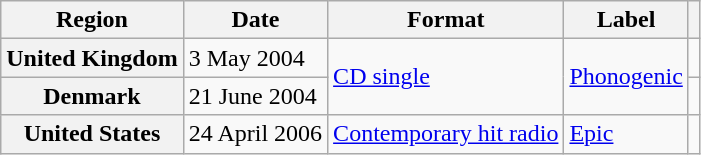<table class="wikitable plainrowheaders">
<tr>
<th scope="col">Region</th>
<th scope="col">Date</th>
<th scope="col">Format</th>
<th scope="col">Label</th>
<th scope="col"></th>
</tr>
<tr>
<th scope="row">United Kingdom</th>
<td>3 May 2004</td>
<td rowspan="2"><a href='#'>CD single</a></td>
<td rowspan="2"><a href='#'>Phonogenic</a></td>
<td></td>
</tr>
<tr>
<th scope="row">Denmark</th>
<td>21 June 2004</td>
<td></td>
</tr>
<tr>
<th scope="row">United States</th>
<td>24 April 2006</td>
<td><a href='#'>Contemporary hit radio</a></td>
<td><a href='#'>Epic</a></td>
<td></td>
</tr>
</table>
